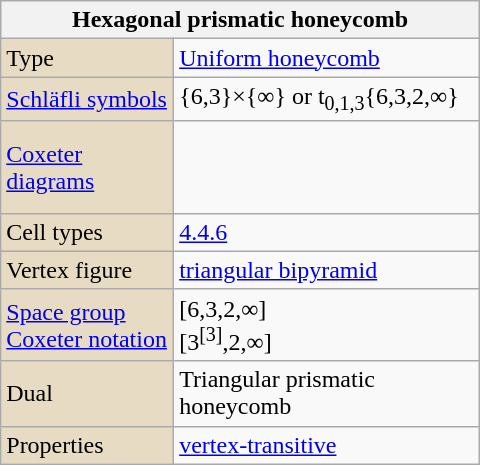<table class="wikitable" align="right" style="margin-left:10px" width="320">
<tr>
<th bgcolor=#e7dcc3 colspan=2>Hexagonal prismatic honeycomb</th>
</tr>
<tr>
<td bgcolor=#e7dcc3>Type</td>
<td><a href='#'>Uniform honeycomb</a></td>
</tr>
<tr>
<td bgcolor=#e7dcc3><a href='#'>Schläfli symbols</a></td>
<td>{6,3}×{∞} or t<sub>0,1,3</sub>{6,3,2,∞}</td>
</tr>
<tr>
<td bgcolor=#e7dcc3><a href='#'>Coxeter diagrams</a></td>
<td><br><br><br>
</td>
</tr>
<tr>
<td bgcolor=#e7dcc3>Cell types</td>
<td><a href='#'>4.4.6</a></td>
</tr>
<tr>
<td bgcolor=#e7dcc3>Vertex figure</td>
<td><a href='#'>triangular bipyramid</a></td>
</tr>
<tr>
<td bgcolor=#e7dcc3><a href='#'>Space group</a><br><a href='#'>Coxeter notation</a></td>
<td>[6,3,2,∞]<br>[3<sup>[3]</sup>,2,∞]</td>
</tr>
<tr>
<td bgcolor=#e7dcc3>Dual</td>
<td>Triangular prismatic honeycomb</td>
</tr>
<tr>
<td bgcolor=#e7dcc3>Properties</td>
<td><a href='#'>vertex-transitive</a></td>
</tr>
</table>
